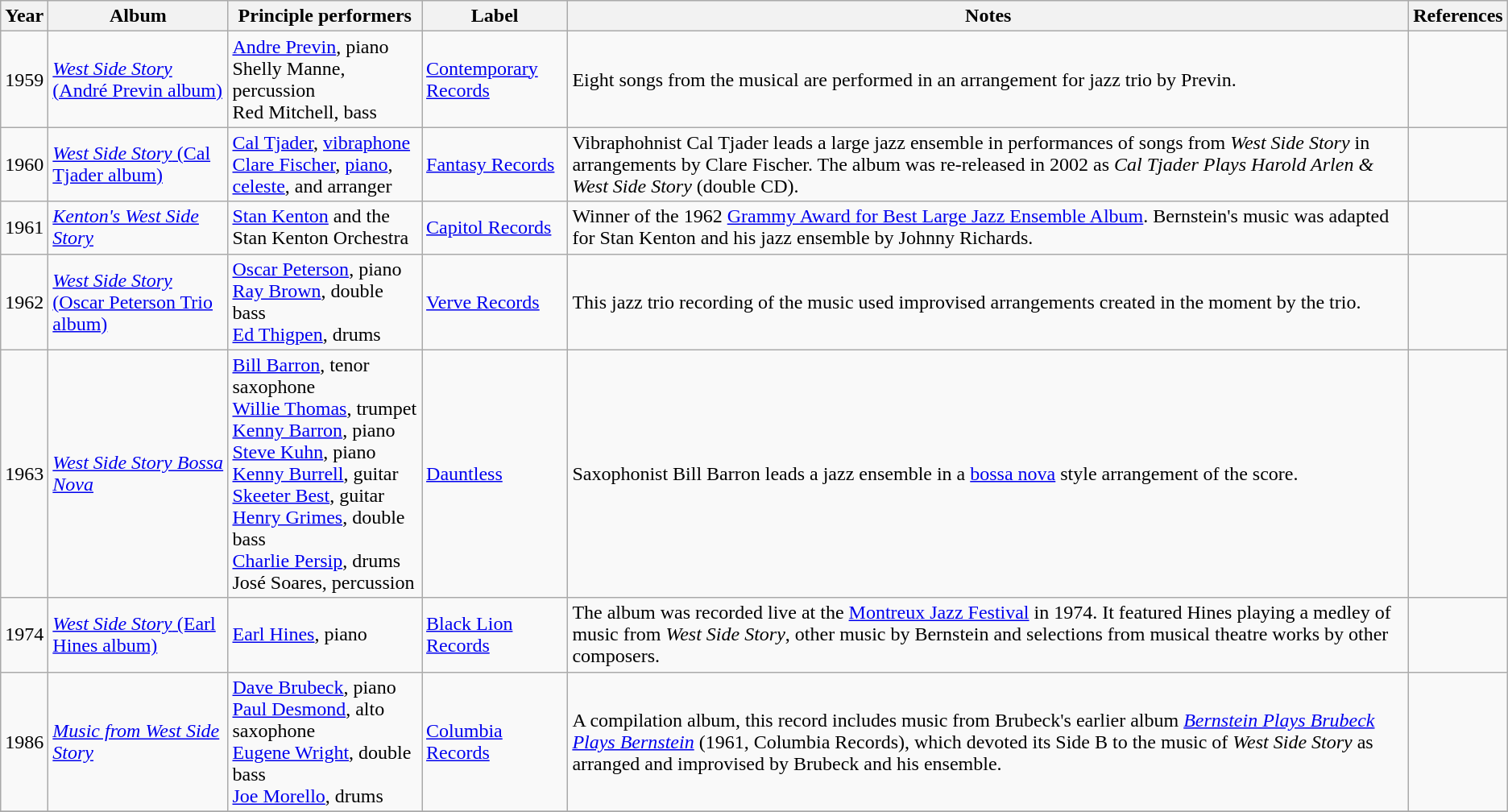<table class="wikitable">
<tr>
<th valign=bottom>Year</th>
<th valign=bottom>Album</th>
<th valign=bottom>Principle performers</th>
<th valign=bottom>Label</th>
<th valign=bottom>Notes</th>
<th valign=bottom>References</th>
</tr>
<tr>
<td>1959</td>
<td><a href='#'><em>West Side Story</em> (André Previn album)</a></td>
<td><a href='#'>Andre Previn</a>, piano<br> Shelly Manne, percussion<br> Red Mitchell, bass</td>
<td><a href='#'>Contemporary Records</a></td>
<td>Eight songs from the musical are performed in an arrangement for jazz trio by Previn.</td>
<td></td>
</tr>
<tr>
<td>1960</td>
<td><a href='#'><em>West Side Story</em> (Cal Tjader album)</a></td>
<td><a href='#'>Cal Tjader</a>, <a href='#'>vibraphone</a><br><a href='#'>Clare Fischer</a>, <a href='#'>piano</a>, <a href='#'>celeste</a>, and arranger</td>
<td><a href='#'>Fantasy Records</a></td>
<td>Vibraphohnist Cal Tjader leads a large jazz ensemble in performances of songs from <em>West Side Story</em> in arrangements by Clare Fischer. The album was re-released in 2002 as <em>Cal Tjader Plays Harold Arlen & West Side Story</em> (double CD).</td>
<td></td>
</tr>
<tr>
<td>1961</td>
<td><em><a href='#'>Kenton's West Side Story</a></em></td>
<td><a href='#'>Stan Kenton</a> and the Stan Kenton Orchestra</td>
<td><a href='#'>Capitol Records</a></td>
<td>Winner of the 1962 <a href='#'>Grammy Award for Best Large Jazz Ensemble Album</a>. Bernstein's music was adapted for Stan Kenton and his jazz ensemble by Johnny Richards.</td>
<td></td>
</tr>
<tr>
<td>1962</td>
<td><a href='#'><em>West Side Story</em> (Oscar Peterson Trio album)</a></td>
<td><a href='#'>Oscar Peterson</a>, piano<br> <a href='#'>Ray Brown</a>, double bass<br> <a href='#'>Ed Thigpen</a>, drums</td>
<td><a href='#'>Verve Records</a></td>
<td>This jazz trio recording of the music used improvised arrangements created in the moment by the trio.</td>
<td></td>
</tr>
<tr>
<td>1963</td>
<td><em><a href='#'>West Side Story Bossa Nova</a></em></td>
<td><a href='#'>Bill Barron</a>, tenor saxophone<br> <a href='#'>Willie Thomas</a>, trumpet<br> <a href='#'>Kenny Barron</a>, piano <br> <a href='#'>Steve Kuhn</a>, piano<br><a href='#'>Kenny Burrell</a>, guitar<br> <a href='#'>Skeeter Best</a>, guitar<br> <a href='#'>Henry Grimes</a>, double bass<br> <a href='#'>Charlie Persip</a>, drums<br> José Soares, percussion</td>
<td><a href='#'>Dauntless</a></td>
<td>Saxophonist Bill Barron leads a jazz ensemble in a <a href='#'>bossa nova</a> style arrangement of the score.</td>
<td></td>
</tr>
<tr>
<td>1974</td>
<td><a href='#'><em>West Side Story</em> (Earl Hines album)</a></td>
<td><a href='#'>Earl Hines</a>, piano</td>
<td><a href='#'>Black Lion Records</a></td>
<td>The album was recorded live at the <a href='#'>Montreux Jazz Festival</a> in 1974. It featured Hines playing a medley of music from <em>West Side Story</em>, other music by Bernstein and selections from musical theatre works by other composers.</td>
<td></td>
</tr>
<tr>
<td>1986</td>
<td><em><a href='#'>Music from West Side Story</a></em></td>
<td><a href='#'>Dave Brubeck</a>, piano<br><a href='#'>Paul Desmond</a>, alto saxophone<br> <a href='#'>Eugene Wright</a>, double bass<br><a href='#'>Joe Morello</a>, drums</td>
<td><a href='#'>Columbia Records</a></td>
<td>A compilation album, this record includes music from Brubeck's earlier album <em><a href='#'>Bernstein Plays Brubeck Plays Bernstein</a></em> (1961, Columbia Records), which devoted its Side B to the music of <em>West Side Story</em> as arranged and improvised by Brubeck and his ensemble.</td>
<td></td>
</tr>
<tr>
</tr>
</table>
